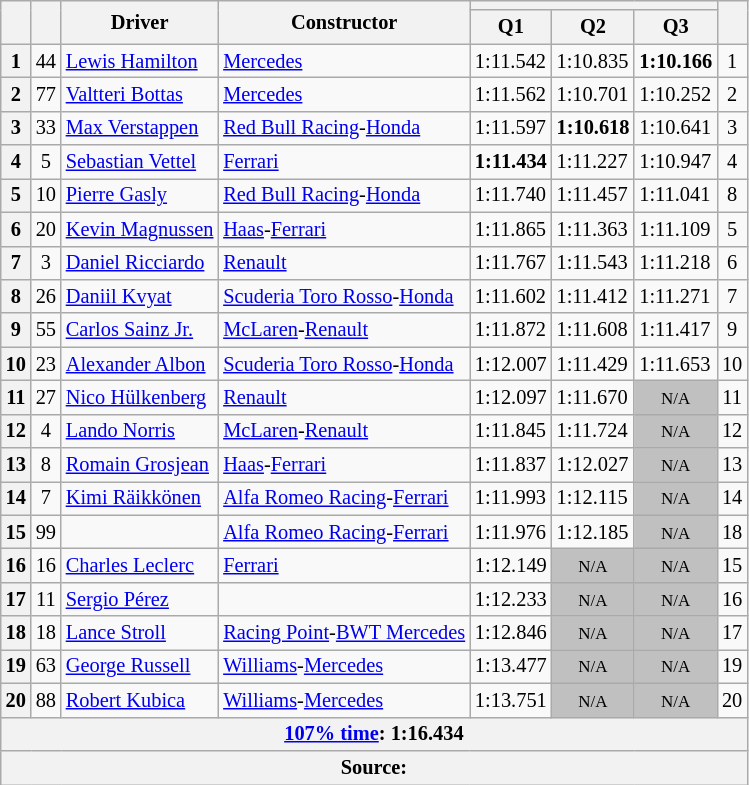<table class="wikitable sortable" style="font-size:85%">
<tr>
<th rowspan=2></th>
<th rowspan=2></th>
<th rowspan=2>Driver</th>
<th rowspan=2>Constructor</th>
<th colspan=3></th>
<th rowspan=2></th>
</tr>
<tr>
<th>Q1</th>
<th>Q2</th>
<th>Q3</th>
</tr>
<tr>
<th>1</th>
<td align="center">44</td>
<td data-sort-value="HAM"> <a href='#'>Lewis Hamilton</a></td>
<td><a href='#'>Mercedes</a></td>
<td>1:11.542</td>
<td>1:10.835</td>
<td><strong>1:10.166</strong></td>
<td align="center">1</td>
</tr>
<tr>
<th>2</th>
<td align="center">77</td>
<td data-sort-value="BOT"> <a href='#'>Valtteri Bottas</a></td>
<td><a href='#'>Mercedes</a></td>
<td>1:11.562</td>
<td>1:10.701</td>
<td>1:10.252</td>
<td align="center">2</td>
</tr>
<tr>
<th>3</th>
<td align="center">33</td>
<td data-sort-value="VER"> <a href='#'>Max Verstappen</a></td>
<td><a href='#'>Red Bull Racing</a>-<a href='#'>Honda</a></td>
<td>1:11.597</td>
<td><strong>1:10.618</strong></td>
<td>1:10.641</td>
<td align="center">3</td>
</tr>
<tr>
<th>4</th>
<td align="center">5</td>
<td data-sort-value="VET"> <a href='#'>Sebastian Vettel</a></td>
<td><a href='#'>Ferrari</a></td>
<td><strong>1:11.434</strong></td>
<td>1:11.227</td>
<td>1:10.947</td>
<td align="center">4</td>
</tr>
<tr>
<th>5</th>
<td align="center">10</td>
<td data-sort-value="GAS"> <a href='#'>Pierre Gasly</a></td>
<td><a href='#'>Red Bull Racing</a>-<a href='#'>Honda</a></td>
<td>1:11.740</td>
<td>1:11.457</td>
<td>1:11.041</td>
<td align="center">8</td>
</tr>
<tr>
<th>6</th>
<td align="center">20</td>
<td data-sort-value="MAG"> <a href='#'>Kevin Magnussen</a></td>
<td><a href='#'>Haas</a>-<a href='#'>Ferrari</a></td>
<td>1:11.865</td>
<td>1:11.363</td>
<td>1:11.109</td>
<td align="center">5</td>
</tr>
<tr>
<th>7</th>
<td align="center">3</td>
<td data-sort-value="RIC"> <a href='#'>Daniel Ricciardo</a></td>
<td><a href='#'>Renault</a></td>
<td>1:11.767</td>
<td>1:11.543</td>
<td>1:11.218</td>
<td align="center">6</td>
</tr>
<tr>
<th>8</th>
<td align="center">26</td>
<td data-sort-value="KVY"> <a href='#'>Daniil Kvyat</a></td>
<td><a href='#'>Scuderia Toro Rosso</a>-<a href='#'>Honda</a></td>
<td>1:11.602</td>
<td>1:11.412</td>
<td>1:11.271</td>
<td align="center">7</td>
</tr>
<tr>
<th>9</th>
<td align="center">55</td>
<td data-sort-value="SAI"> <a href='#'>Carlos Sainz Jr.</a></td>
<td><a href='#'>McLaren</a>-<a href='#'>Renault</a></td>
<td>1:11.872</td>
<td>1:11.608</td>
<td>1:11.417</td>
<td align="center">9</td>
</tr>
<tr>
<th>10</th>
<td align="center">23</td>
<td data-sort-value=ALB"> <a href='#'>Alexander Albon</a></td>
<td><a href='#'>Scuderia Toro Rosso</a>-<a href='#'>Honda</a></td>
<td>1:12.007</td>
<td>1:11.429</td>
<td>1:11.653</td>
<td align="center">10</td>
</tr>
<tr>
<th>11</th>
<td align="center">27</td>
<td data-sort-value="HUL"> <a href='#'>Nico Hülkenberg</a></td>
<td><a href='#'>Renault</a></td>
<td>1:12.097</td>
<td>1:11.670</td>
<td style="background: silver" align="center"><small>N/A</small></td>
<td align="center">11</td>
</tr>
<tr>
<th>12</th>
<td align="center">4</td>
<td data-sort-value="NOR"> <a href='#'>Lando Norris</a></td>
<td><a href='#'>McLaren</a>-<a href='#'>Renault</a></td>
<td>1:11.845</td>
<td>1:11.724</td>
<td style="background: silver" align="center"><small>N/A</small></td>
<td align="center">12</td>
</tr>
<tr>
<th>13</th>
<td align="center">8</td>
<td data-sort-value="GRO"> <a href='#'>Romain Grosjean</a></td>
<td><a href='#'>Haas</a>-<a href='#'>Ferrari</a></td>
<td>1:11.837</td>
<td>1:12.027</td>
<td style="background: silver" align="center"><small>N/A</small></td>
<td align="center">13</td>
</tr>
<tr>
<th>14</th>
<td align="center">7</td>
<td data-sort-value="RAI"> <a href='#'>Kimi Räikkönen</a></td>
<td><a href='#'>Alfa Romeo Racing</a>-<a href='#'>Ferrari</a></td>
<td>1:11.993</td>
<td>1:12.115</td>
<td style="background: silver" align="center"><small>N/A</small></td>
<td align="center">14</td>
</tr>
<tr>
<th>15</th>
<td align="center">99</td>
<td data-sort-value="GIO"></td>
<td><a href='#'>Alfa Romeo Racing</a>-<a href='#'>Ferrari</a></td>
<td>1:11.976</td>
<td>1:12.185</td>
<td style="background: silver" align="center"><small>N/A</small></td>
<td align="center">18</td>
</tr>
<tr>
<th>16</th>
<td align="center">16</td>
<td data-sort-value="LEC"> <a href='#'>Charles Leclerc</a></td>
<td><a href='#'>Ferrari</a></td>
<td>1:12.149</td>
<td style="background: silver" align="center"><small>N/A</small></td>
<td style="background: silver" align="center"><small>N/A</small></td>
<td align="center">15</td>
</tr>
<tr>
<th>17</th>
<td align="center">11</td>
<td data-sort-value="PER"> <a href='#'>Sergio Pérez</a></td>
<td></td>
<td>1:12.233</td>
<td style="background: silver" align="center"><small>N/A</small></td>
<td style="background: silver" align="center"><small>N/A</small></td>
<td align="center">16</td>
</tr>
<tr>
<th>18</th>
<td align="center">18</td>
<td data-sort-value="STR"> <a href='#'>Lance Stroll</a></td>
<td><a href='#'>Racing Point</a>-<a href='#'>BWT Mercedes</a></td>
<td>1:12.846</td>
<td style="background: silver" align="center"><small>N/A</small></td>
<td style="background: silver" align="center"><small>N/A</small></td>
<td align="center">17</td>
</tr>
<tr>
<th>19</th>
<td align="center">63</td>
<td data-sort-value="RUS"> <a href='#'>George Russell</a></td>
<td><a href='#'>Williams</a>-<a href='#'>Mercedes</a></td>
<td>1:13.477</td>
<td style="background: silver" align="center"><small>N/A</small></td>
<td style="background: silver" align="center"><small>N/A</small></td>
<td align="center">19</td>
</tr>
<tr>
<th>20</th>
<td align="center">88</td>
<td data-sort-value"KUB"> <a href='#'>Robert Kubica</a></td>
<td><a href='#'>Williams</a>-<a href='#'>Mercedes</a></td>
<td>1:13.751</td>
<td style="background: silver" align="center"><small>N/A</small></td>
<td style="background: silver" align="center"><small>N/A</small></td>
<td align="center">20</td>
</tr>
<tr>
<th colspan="8"><a href='#'>107% time</a>: 1:16.434</th>
</tr>
<tr>
<th colspan="8">Source:</th>
</tr>
</table>
